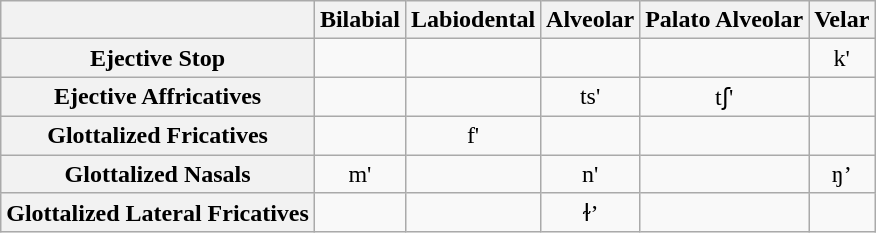<table class="wikitable" style="text-align: center;">
<tr>
<th></th>
<th>Bilabial</th>
<th>Labiodental</th>
<th>Alveolar</th>
<th>Palato Alveolar</th>
<th>Velar</th>
</tr>
<tr>
<th>Ejective Stop</th>
<td></td>
<td></td>
<td></td>
<td></td>
<td>k'</td>
</tr>
<tr>
<th>Ejective Affricatives</th>
<td></td>
<td></td>
<td>ts'</td>
<td>tʃ'</td>
<td></td>
</tr>
<tr>
<th>Glottalized Fricatives</th>
<td></td>
<td>f'</td>
<td></td>
<td></td>
<td></td>
</tr>
<tr>
<th>Glottalized Nasals</th>
<td>m'</td>
<td></td>
<td>n'</td>
<td></td>
<td>ŋ’</td>
</tr>
<tr>
<th>Glottalized Lateral Fricatives</th>
<td></td>
<td></td>
<td>ɫ’</td>
<td></td>
<td></td>
</tr>
</table>
